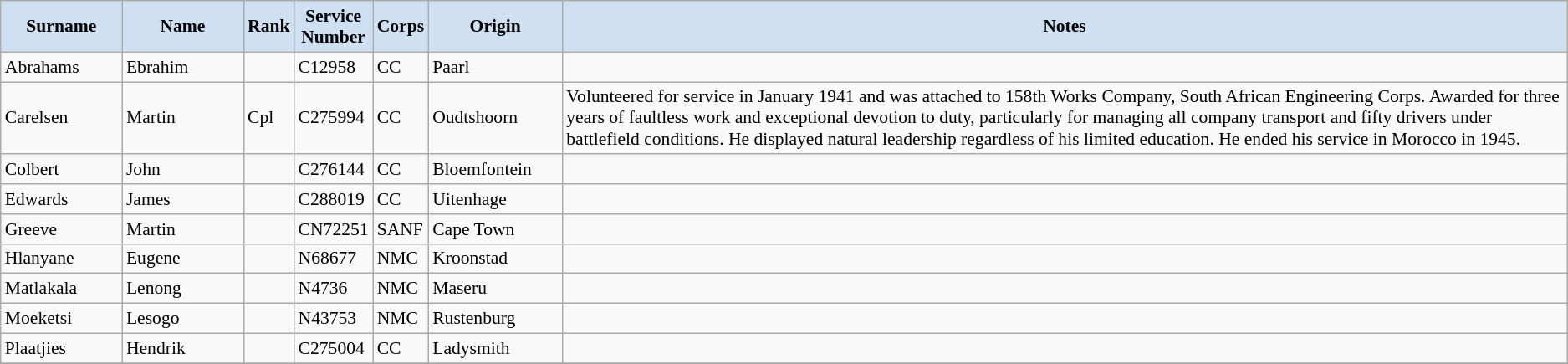<table class="wikitable sortable" style="font-style: normal; font-size: 90%">
<tr>
<th style="background-color: #CEE0F2" width="90">Surname</th>
<th style="background-color: #CEE0F2" width="90">Name</th>
<th style="background-color: #CEE0F2" width="20">Rank</th>
<th style="background-color: #CEE0F2" width="25">Service Number</th>
<th style="background-color: #CEE0F2" width="20">Corps</th>
<th style="background-color: #CEE0F2" width="100">Origin</th>
<th style="background-color: #CEE0F2" ; class=unsortable>Notes</th>
</tr>
<tr>
<td>Abrahams</td>
<td>Ebrahim</td>
<td></td>
<td>C12958</td>
<td>CC</td>
<td>Paarl</td>
<td></td>
</tr>
<tr>
<td>Carelsen</td>
<td>Martin</td>
<td>Cpl</td>
<td>C275994</td>
<td>CC</td>
<td>Oudtshoorn</td>
<td>Volunteered for service in January 1941 and was attached to 158th Works Company, South African Engineering Corps.  Awarded for three years of faultless work and exceptional devotion to duty, particularly for managing all company transport and fifty drivers under battlefield conditions.  He displayed natural leadership regardless of his limited education. He ended his service in Morocco in 1945.</td>
</tr>
<tr>
<td>Colbert</td>
<td>John</td>
<td></td>
<td>C276144</td>
<td>CC</td>
<td>Bloemfontein</td>
<td></td>
</tr>
<tr>
<td>Edwards</td>
<td>James</td>
<td></td>
<td>C288019</td>
<td>CC</td>
<td>Uitenhage</td>
<td></td>
</tr>
<tr>
<td>Greeve</td>
<td>Martin</td>
<td></td>
<td>CN72251</td>
<td>SANF</td>
<td>Cape Town</td>
<td></td>
</tr>
<tr>
<td>Hlanyane</td>
<td>Eugene</td>
<td></td>
<td>N68677</td>
<td>NMC</td>
<td>Kroonstad</td>
<td></td>
</tr>
<tr>
<td>Matlakala</td>
<td>Lenong</td>
<td></td>
<td>N4736</td>
<td>NMC</td>
<td>Maseru</td>
<td></td>
</tr>
<tr>
<td>Moeketsi</td>
<td>Lesogo</td>
<td></td>
<td>N43753</td>
<td>NMC</td>
<td>Rustenburg</td>
<td></td>
</tr>
<tr>
<td>Plaatjies</td>
<td>Hendrik</td>
<td></td>
<td>C275004</td>
<td>CC</td>
<td>Ladysmith</td>
<td></td>
</tr>
<tr>
</tr>
</table>
